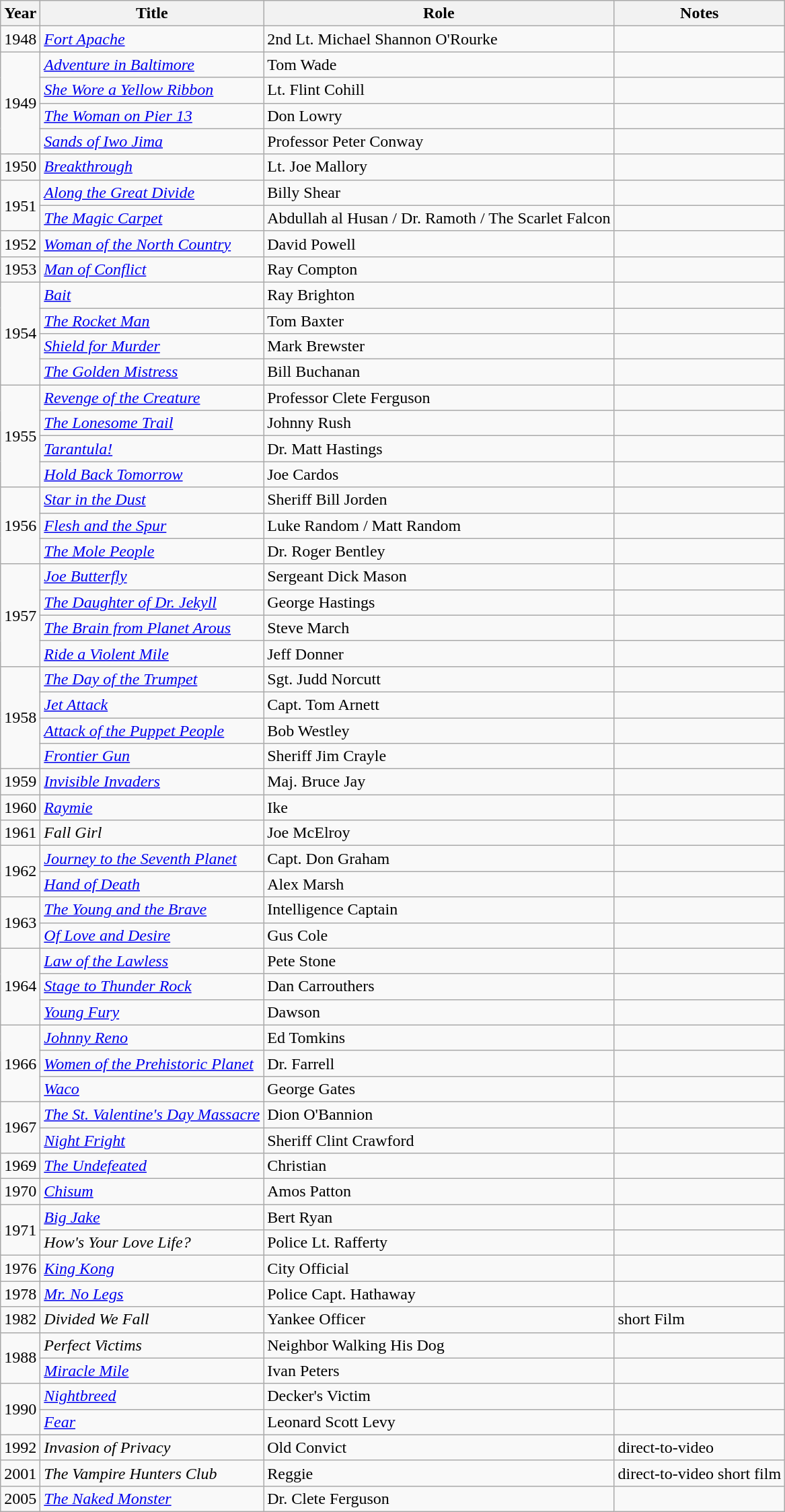<table class="wikitable sortable">
<tr>
<th>Year</th>
<th>Title</th>
<th>Role</th>
<th>Notes</th>
</tr>
<tr>
<td>1948</td>
<td><em><a href='#'>Fort Apache</a></em></td>
<td>2nd Lt. Michael Shannon O'Rourke</td>
<td></td>
</tr>
<tr>
<td rowspan="4">1949</td>
<td><em><a href='#'>Adventure in Baltimore</a></em></td>
<td>Tom Wade</td>
<td></td>
</tr>
<tr>
<td><em><a href='#'>She Wore a Yellow Ribbon</a></em></td>
<td>Lt. Flint Cohill</td>
<td></td>
</tr>
<tr>
<td><em><a href='#'>The Woman on Pier 13</a></em></td>
<td>Don Lowry</td>
<td></td>
</tr>
<tr>
<td><em><a href='#'>Sands of Iwo Jima</a></em></td>
<td>Professor Peter Conway</td>
<td></td>
</tr>
<tr>
<td>1950</td>
<td><em><a href='#'>Breakthrough</a></em></td>
<td>Lt. Joe Mallory</td>
<td></td>
</tr>
<tr>
<td rowspan="2">1951</td>
<td><em><a href='#'>Along the Great Divide</a></em></td>
<td>Billy Shear</td>
<td></td>
</tr>
<tr>
<td><em><a href='#'>The Magic Carpet</a></em></td>
<td>Abdullah al Husan / Dr. Ramoth / The Scarlet Falcon</td>
<td></td>
</tr>
<tr>
<td>1952</td>
<td><em><a href='#'>Woman of the North Country</a></em></td>
<td>David Powell</td>
<td></td>
</tr>
<tr>
<td>1953</td>
<td><em><a href='#'>Man of Conflict</a></em></td>
<td>Ray Compton</td>
<td></td>
</tr>
<tr>
<td rowspan="4">1954</td>
<td><em><a href='#'>Bait</a></em></td>
<td>Ray Brighton</td>
<td></td>
</tr>
<tr>
<td><em><a href='#'>The Rocket Man</a></em></td>
<td>Tom Baxter</td>
<td></td>
</tr>
<tr>
<td><em><a href='#'>Shield for Murder</a></em></td>
<td>Mark Brewster</td>
<td></td>
</tr>
<tr>
<td><em><a href='#'>The Golden Mistress</a></em></td>
<td>Bill Buchanan</td>
<td></td>
</tr>
<tr>
<td rowspan="4">1955</td>
<td><em><a href='#'>Revenge of the Creature</a></em></td>
<td>Professor Clete Ferguson</td>
<td></td>
</tr>
<tr>
<td><em><a href='#'>The Lonesome Trail</a></em></td>
<td>Johnny Rush</td>
<td></td>
</tr>
<tr>
<td><em><a href='#'>Tarantula!</a></em></td>
<td>Dr. Matt Hastings</td>
<td></td>
</tr>
<tr>
<td><em><a href='#'>Hold Back Tomorrow</a></em></td>
<td>Joe Cardos</td>
<td></td>
</tr>
<tr>
<td rowspan="3">1956</td>
<td><em><a href='#'>Star in the Dust</a></em></td>
<td>Sheriff Bill Jorden</td>
<td></td>
</tr>
<tr>
<td><em><a href='#'>Flesh and the Spur</a></em></td>
<td>Luke Random / Matt Random</td>
<td></td>
</tr>
<tr>
<td><em><a href='#'>The Mole People</a></em></td>
<td>Dr. Roger Bentley</td>
<td></td>
</tr>
<tr>
<td rowspan="4">1957</td>
<td><em><a href='#'>Joe Butterfly</a></em></td>
<td>Sergeant Dick Mason</td>
<td></td>
</tr>
<tr>
<td><em><a href='#'>The Daughter of Dr. Jekyll</a></em></td>
<td>George Hastings</td>
<td></td>
</tr>
<tr>
<td><em><a href='#'>The Brain from Planet Arous</a></em></td>
<td>Steve March</td>
<td></td>
</tr>
<tr>
<td><em><a href='#'>Ride a Violent Mile</a></em></td>
<td>Jeff Donner</td>
<td></td>
</tr>
<tr>
<td rowspan="4">1958</td>
<td><em><a href='#'>The Day of the Trumpet</a></em></td>
<td>Sgt. Judd Norcutt</td>
<td></td>
</tr>
<tr>
<td><em><a href='#'>Jet Attack</a></em></td>
<td>Capt. Tom Arnett</td>
<td></td>
</tr>
<tr>
<td><em><a href='#'>Attack of the Puppet People</a></em></td>
<td>Bob Westley</td>
<td></td>
</tr>
<tr>
<td><em><a href='#'>Frontier Gun</a></em></td>
<td>Sheriff Jim Crayle</td>
<td></td>
</tr>
<tr>
<td>1959</td>
<td><em><a href='#'>Invisible Invaders</a></em></td>
<td>Maj. Bruce Jay</td>
<td></td>
</tr>
<tr>
<td>1960</td>
<td><em><a href='#'>Raymie</a></em></td>
<td>Ike</td>
<td></td>
</tr>
<tr>
<td>1961</td>
<td><em>Fall Girl</em></td>
<td>Joe McElroy</td>
<td></td>
</tr>
<tr>
<td rowspan="2">1962</td>
<td><em><a href='#'>Journey to the Seventh Planet</a></em></td>
<td>Capt. Don Graham</td>
<td></td>
</tr>
<tr>
<td><em><a href='#'>Hand of Death</a></em></td>
<td>Alex Marsh</td>
<td></td>
</tr>
<tr>
<td rowspan="2">1963</td>
<td><em><a href='#'>The Young and the Brave</a></em></td>
<td>Intelligence Captain</td>
<td></td>
</tr>
<tr>
<td><em><a href='#'>Of Love and Desire</a></em></td>
<td>Gus Cole</td>
<td></td>
</tr>
<tr>
<td rowspan="3">1964</td>
<td><em><a href='#'>Law of the Lawless</a></em></td>
<td>Pete Stone</td>
<td></td>
</tr>
<tr>
<td><em><a href='#'>Stage to Thunder Rock</a></em></td>
<td>Dan Carrouthers</td>
<td></td>
</tr>
<tr>
<td><em><a href='#'>Young Fury</a></em></td>
<td>Dawson</td>
<td></td>
</tr>
<tr>
<td rowspan="3">1966</td>
<td><em><a href='#'>Johnny Reno</a></em></td>
<td>Ed Tomkins</td>
<td></td>
</tr>
<tr>
<td><em><a href='#'>Women of the Prehistoric Planet</a></em></td>
<td>Dr. Farrell</td>
<td></td>
</tr>
<tr>
<td><em><a href='#'>Waco</a></em></td>
<td>George Gates</td>
<td></td>
</tr>
<tr>
<td rowspan="2">1967</td>
<td><em><a href='#'>The St. Valentine's Day Massacre</a></em></td>
<td>Dion O'Bannion</td>
<td></td>
</tr>
<tr>
<td><em><a href='#'>Night Fright</a></em></td>
<td>Sheriff Clint Crawford</td>
<td></td>
</tr>
<tr>
<td>1969</td>
<td><em><a href='#'>The Undefeated</a></em></td>
<td>Christian</td>
<td></td>
</tr>
<tr>
<td>1970</td>
<td><em><a href='#'>Chisum</a></em></td>
<td>Amos Patton</td>
<td></td>
</tr>
<tr>
<td rowspan="2">1971</td>
<td><em><a href='#'>Big Jake</a></em></td>
<td>Bert Ryan</td>
<td></td>
</tr>
<tr>
<td><em>How's Your Love Life?</em></td>
<td>Police Lt. Rafferty</td>
<td></td>
</tr>
<tr>
<td>1976</td>
<td><em><a href='#'>King Kong</a></em></td>
<td>City Official</td>
<td></td>
</tr>
<tr>
<td>1978</td>
<td><em><a href='#'>Mr. No Legs</a></em></td>
<td>Police Capt. Hathaway</td>
<td></td>
</tr>
<tr>
<td>1982</td>
<td><em>Divided We Fall</em></td>
<td>Yankee Officer</td>
<td>short Film</td>
</tr>
<tr>
<td rowspan="2">1988</td>
<td><em>Perfect Victims</em></td>
<td>Neighbor Walking His Dog</td>
<td></td>
</tr>
<tr>
<td><a href='#'><em>Miracle Mile</em></a></td>
<td>Ivan Peters</td>
<td></td>
</tr>
<tr>
<td rowspan="2">1990</td>
<td><em><a href='#'>Nightbreed</a></em></td>
<td>Decker's Victim</td>
<td></td>
</tr>
<tr>
<td><em><a href='#'>Fear</a></em></td>
<td>Leonard Scott Levy</td>
<td></td>
</tr>
<tr>
<td>1992</td>
<td><em>Invasion of Privacy</em></td>
<td>Old Convict</td>
<td>direct-to-video</td>
</tr>
<tr>
<td>2001</td>
<td><em>The Vampire Hunters Club</em></td>
<td>Reggie</td>
<td>direct-to-video short film</td>
</tr>
<tr>
<td>2005</td>
<td><em><a href='#'>The Naked Monster</a></em></td>
<td>Dr. Clete Ferguson</td>
<td></td>
</tr>
</table>
